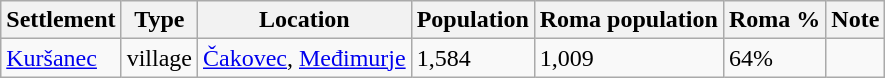<table class="wikitable">
<tr>
<th>Settlement</th>
<th>Type</th>
<th>Location</th>
<th>Population</th>
<th>Roma population</th>
<th>Roma %</th>
<th>Note</th>
</tr>
<tr>
<td><a href='#'>Kuršanec</a></td>
<td>village</td>
<td><a href='#'>Čakovec</a>, <a href='#'>Međimurje</a></td>
<td>1,584</td>
<td>1,009</td>
<td>64%</td>
<td></td>
</tr>
</table>
